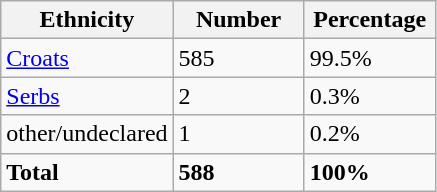<table class="wikitable">
<tr>
<th width="100px">Ethnicity</th>
<th width="80px">Number</th>
<th width="80px">Percentage</th>
</tr>
<tr>
<td><a href='#'>Croats</a></td>
<td>585</td>
<td>99.5%</td>
</tr>
<tr>
<td><a href='#'>Serbs</a></td>
<td>2</td>
<td>0.3%</td>
</tr>
<tr>
<td>other/undeclared</td>
<td>1</td>
<td>0.2%</td>
</tr>
<tr>
<td><strong>Total</strong></td>
<td><strong>588</strong></td>
<td><strong>100%</strong></td>
</tr>
</table>
